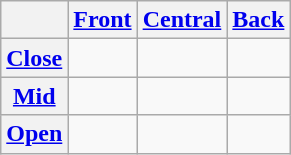<table class="wikitable" style="text-align:center">
<tr>
<th></th>
<th><a href='#'>Front</a></th>
<th><a href='#'>Central</a></th>
<th><a href='#'>Back</a></th>
</tr>
<tr align="center">
<th><a href='#'>Close</a></th>
<td></td>
<td></td>
<td></td>
</tr>
<tr align="center">
<th><a href='#'>Mid</a></th>
<td></td>
<td></td>
<td></td>
</tr>
<tr align="center">
<th><a href='#'>Open</a></th>
<td></td>
<td></td>
<td></td>
</tr>
</table>
